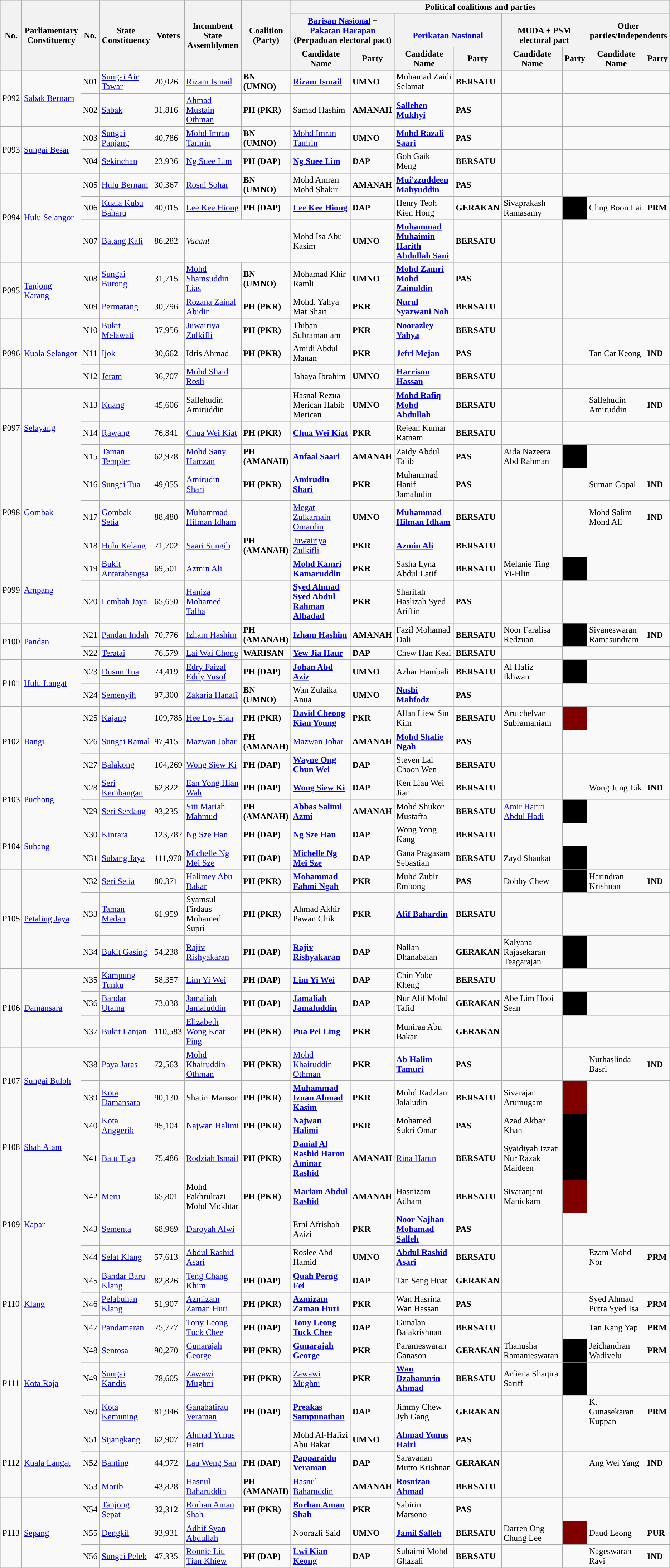<table class="wikitable sortable">
<tr>
<th rowspan="3">No.</th>
<th rowspan="3">Parliamentary Constituency</th>
<th rowspan="3">No.</th>
<th rowspan="3">State Constituency</th>
<th rowspan="3">Voters</th>
<th rowspan="3">Incumbent State Assemblymen</th>
<th rowspan="3">Coalition (Party)</th>
<th colspan="8"><strong>Political coalitions and parties</strong></th>
</tr>
<tr>
<th colspan="2"><a href='#'>Barisan Nasional</a> + <a href='#'>Pakatan Harapan</a> (Perpaduan electoral pact) </th>
<th colspan="2"><br><a href='#'>Perikatan Nasional</a></th>
<th colspan="2"> <br>MUDA + PSM electoral pact</th>
<th colspan="2">Other parties/Independents</th>
</tr>
<tr>
<th>Candidate Name</th>
<th>Party</th>
<th>Candidate Name</th>
<th>Party</th>
<th>Candidate Name</th>
<th>Party</th>
<th>Candidate Name</th>
<th>Party</th>
</tr>
<tr>
<td rowspan="2">P092</td>
<td rowspan="2"><a href='#'>Sabak Bernam</a></td>
<td>N01</td>
<td><a href='#'>Sungai Air Tawar</a></td>
<td>20,026</td>
<td><a href='#'>Rizam Ismail</a></td>
<td><strong>BN (UMNO)</strong></td>
<td><strong><a href='#'>Rizam Ismail</a></strong></td>
<td style="background:"><strong>UMNO</strong></td>
<td>Mohamad Zaidi Selamat</td>
<td style="background:"><strong>BERSATU</strong></td>
<td></td>
<td></td>
<td></td>
<td></td>
</tr>
<tr>
<td>N02</td>
<td><a href='#'>Sabak</a></td>
<td>31,816</td>
<td><a href='#'>Ahmad Mustain Othman</a></td>
<td><strong>PH (PKR)</strong></td>
<td>Samad Hashim</td>
<td style="background:"><strong>AMANAH</strong></td>
<td><strong><a href='#'>Sallehen Mukhyi</a></strong></td>
<td style="background:"><strong>PAS</strong></td>
<td></td>
<td></td>
<td></td>
<td></td>
</tr>
<tr>
<td rowspan="2">P093</td>
<td rowspan="2"><a href='#'>Sungai Besar</a></td>
<td>N03</td>
<td><a href='#'>Sungai Panjang</a></td>
<td>40,786</td>
<td><a href='#'>Mohd Imran Tamrin</a></td>
<td><strong>BN (UMNO)</strong></td>
<td><a href='#'>Mohd Imran Tamrin</a></td>
<td style="background:"><strong>UMNO</strong></td>
<td><strong><a href='#'>Mohd Razali Saari</a></strong></td>
<td style="background:"><strong>PAS</strong></td>
<td></td>
<td></td>
<td></td>
<td></td>
</tr>
<tr>
<td>N04</td>
<td><a href='#'>Sekinchan</a></td>
<td>23,936</td>
<td><a href='#'>Ng Suee Lim</a></td>
<td><strong>PH (DAP)</strong></td>
<td><strong><a href='#'>Ng Suee Lim</a></strong></td>
<td style="background:"><strong>DAP</strong></td>
<td>Goh Gaik Meng</td>
<td style="background:"><strong>BERSATU</strong></td>
<td></td>
<td></td>
<td></td>
<td></td>
</tr>
<tr>
<td rowspan="3">P094</td>
<td rowspan="3"><a href='#'>Hulu Selangor</a></td>
<td>N05</td>
<td><a href='#'>Hulu Bernam</a></td>
<td>30,367</td>
<td><a href='#'>Rosni Sohar</a></td>
<td><strong>BN (UMNO)</strong></td>
<td>Mohd Amran Mohd Shakir</td>
<td style="background:"><strong>AMANAH</strong></td>
<td><strong><a href='#'>Mui'zzuddeen Mahyuddin</a></strong></td>
<td style="background:"><strong>PAS</strong></td>
<td></td>
<td></td>
<td></td>
<td></td>
</tr>
<tr>
<td>N06</td>
<td><a href='#'>Kuala Kubu Baharu</a></td>
<td>40,015</td>
<td><a href='#'>Lee Kee Hiong</a></td>
<td><strong>PH (DAP)</strong></td>
<td><strong><a href='#'>Lee Kee Hiong</a></strong></td>
<td style="background:"><strong>DAP</strong></td>
<td>Henry Teoh Kien Hong</td>
<td style="background:"><strong>GERAKAN</strong></td>
<td>Sivaprakash Ramasamy</td>
<td bgcolor="black"></td>
<td>Chng Boon Lai</td>
<td style="background:"><strong>PRM</strong></td>
</tr>
<tr>
<td>N07</td>
<td><a href='#'>Batang Kali</a></td>
<td>86,282</td>
<td colspan=2><em>Vacant</em></td>
<td>Mohd Isa Abu Kasim</td>
<td style="background:"><strong>UMNO</strong></td>
<td><strong><a href='#'>Muhammad Muhaimin Harith Abdullah Sani</a></strong></td>
<td style="background:"><strong>BERSATU</strong></td>
<td></td>
<td></td>
<td></td>
<td></td>
</tr>
<tr>
<td rowspan="2">P095</td>
<td rowspan="2"><a href='#'>Tanjong Karang</a></td>
<td>N08</td>
<td><a href='#'>Sungai Burong</a></td>
<td>31,715</td>
<td><a href='#'>Mohd Shamsuddin Lias</a></td>
<td><strong>BN (UMNO)</strong></td>
<td>Mohamad Khir Ramli</td>
<td style="background:"><strong>UMNO</strong></td>
<td><strong><a href='#'>Mohd Zamri Mohd Zainuldin</a></strong></td>
<td style="background:"><strong>PAS</strong></td>
<td></td>
<td></td>
<td></td>
<td></td>
</tr>
<tr>
<td>N09</td>
<td><a href='#'>Permatang</a></td>
<td>30,796</td>
<td><a href='#'>Rozana Zainal Abidin</a></td>
<td><strong>PH (PKR)</strong></td>
<td>Mohd. Yahya Mat Shari</td>
<td style="background:"><strong>PKR</strong></td>
<td><strong><a href='#'>Nurul Syazwani Noh</a></strong></td>
<td style="background:"><strong>BERSATU</strong></td>
<td></td>
<td></td>
<td></td>
<td></td>
</tr>
<tr>
<td rowspan="3">P096</td>
<td rowspan="3"><a href='#'>Kuala Selangor</a></td>
<td>N10</td>
<td><a href='#'>Bukit Melawati</a></td>
<td>37,956</td>
<td><a href='#'>Juwairiya Zulkifli</a></td>
<td><strong>PH (PKR)</strong></td>
<td>Thiban Subramaniam</td>
<td style="background:"><strong>PKR</strong></td>
<td><strong><a href='#'>Noorazley Yahya</a></strong></td>
<td style="background:"><strong>BERSATU</strong></td>
<td></td>
<td></td>
<td></td>
<td></td>
</tr>
<tr>
<td>N11</td>
<td><a href='#'>Ijok</a></td>
<td>30,662</td>
<td>Idris Ahmad</td>
<td><strong>PH (PKR)</strong></td>
<td>Amidi Abdul Manan</td>
<td style="background:"><strong>PKR</strong></td>
<td><strong><a href='#'>Jefri Mejan</a></strong></td>
<td style="background:"><strong>PAS</strong></td>
<td></td>
<td></td>
<td>Tan Cat Keong</td>
<td style="background:"><strong>IND</strong></td>
</tr>
<tr>
<td>N12</td>
<td><a href='#'>Jeram</a></td>
<td>36,707</td>
<td><a href='#'>Mohd Shaid Rosli</a></td>
<td></td>
<td>Jahaya Ibrahim</td>
<td style="background:"><strong>UMNO</strong></td>
<td><strong><a href='#'>Harrison Hassan</a></strong></td>
<td style="background:"><strong>BERSATU</strong></td>
<td></td>
<td></td>
<td></td>
<td></td>
</tr>
<tr>
<td rowspan="3">P097</td>
<td rowspan="3"><a href='#'>Selayang</a></td>
<td>N13</td>
<td><a href='#'>Kuang</a></td>
<td>45,606</td>
<td>Sallehudin Amiruddin</td>
<td></td>
<td>Hasnal Rezua Merican Habib Merican</td>
<td style="background:"><strong>UMNO</strong></td>
<td><strong><a href='#'>Mohd Rafiq Mohd Abdullah</a></strong></td>
<td style="background:"><strong>BERSATU</strong></td>
<td></td>
<td></td>
<td>Sallehudin Amiruddin</td>
<td style="background:"><strong>IND</strong></td>
</tr>
<tr>
<td>N14</td>
<td><a href='#'>Rawang</a></td>
<td>76,841</td>
<td><a href='#'>Chua Wei Kiat</a></td>
<td><strong>PH (PKR)</strong></td>
<td><strong><a href='#'>Chua Wei Kiat</a></strong></td>
<td style="background:"><strong>PKR</strong></td>
<td>Rejean Kumar Ratnam</td>
<td style="background:"><strong>BERSATU</strong></td>
<td></td>
<td></td>
<td></td>
<td></td>
</tr>
<tr>
<td>N15</td>
<td><a href='#'>Taman Templer</a></td>
<td>62,978</td>
<td><a href='#'>Mohd Sany Hamzan</a></td>
<td><strong>PH (AMANAH)</strong></td>
<td><strong><a href='#'>Anfaal Saari</a></strong></td>
<td style="background:"><strong>AMANAH</strong></td>
<td>Zaidy Abdul Talib</td>
<td style="background:"><strong>PAS</strong></td>
<td>Aida Nazeera Abd Rahman</td>
<td bgcolor="black"></td>
<td></td>
<td></td>
</tr>
<tr>
<td rowspan="3">P098</td>
<td rowspan="3"><a href='#'>Gombak</a></td>
<td>N16</td>
<td><a href='#'>Sungai Tua</a></td>
<td>49,055</td>
<td><a href='#'>Amirudin Shari</a></td>
<td><strong>PH (PKR)</strong></td>
<td><strong><a href='#'>Amirudin Shari</a></strong></td>
<td style="background:"><strong>PKR</strong></td>
<td>Muhammad Hanif Jamaludin</td>
<td style="background:"><strong>PAS</strong></td>
<td></td>
<td></td>
<td>Suman Gopal</td>
<td style="background:"><strong>IND</strong></td>
</tr>
<tr>
<td>N17</td>
<td><a href='#'>Gombak Setia</a></td>
<td>88,480</td>
<td><a href='#'>Muhammad Hilman Idham</a></td>
<td></td>
<td><a href='#'>Megat Zulkarnain Omardin</a></td>
<td style="background:"><strong>UMNO</strong></td>
<td><strong><a href='#'>Muhammad Hilman Idham</a></strong></td>
<td style="background:"><strong>BERSATU</strong></td>
<td></td>
<td></td>
<td>Mohd Salim Mohd Ali</td>
<td style="background:"><strong>IND</strong></td>
</tr>
<tr>
<td>N18</td>
<td><a href='#'>Hulu Kelang</a></td>
<td>71,702</td>
<td><a href='#'>Saari Sungib</a></td>
<td><strong>PH (AMANAH)</strong></td>
<td><a href='#'>Juwairiya Zulkifli</a></td>
<td style="background:"><strong>PKR</strong></td>
<td><strong><a href='#'>Azmin Ali</a></strong></td>
<td style="background:"><strong>BERSATU</strong></td>
<td></td>
<td></td>
<td></td>
<td></td>
</tr>
<tr>
<td rowspan="2">P099</td>
<td rowspan="2"><a href='#'>Ampang</a></td>
<td>N19</td>
<td><a href='#'>Bukit Antarabangsa</a></td>
<td>69,501</td>
<td><a href='#'>Azmin Ali</a></td>
<td></td>
<td><strong><a href='#'>Mohd Kamri Kamaruddin</a></strong></td>
<td style="background:"><strong>PKR</strong></td>
<td>Sasha Lyna Abdul Latif</td>
<td style="background:"><strong>BERSATU</strong></td>
<td>Melanie Ting Yi-Hlin</td>
<td bgcolor="black"></td>
<td></td>
<td></td>
</tr>
<tr>
<td>N20</td>
<td><a href='#'>Lembah Jaya</a></td>
<td>65,650</td>
<td><a href='#'>Haniza Mohamed Talha</a></td>
<td></td>
<td><a href='#'><strong>Syed Ahmad Syed Abdul Rahman Alhadad</strong></a></td>
<td style="background:"><strong>PKR</strong></td>
<td>Sharifah Haslizah Syed Ariffin</td>
<td style="background:"><strong>PAS</strong></td>
<td></td>
<td></td>
<td></td>
<td></td>
</tr>
<tr>
<td rowspan="2">P100</td>
<td rowspan="2"><a href='#'>Pandan</a></td>
<td>N21</td>
<td><a href='#'>Pandan Indah</a></td>
<td>70,776</td>
<td><a href='#'>Izham Hashim</a></td>
<td><strong>PH (AMANAH)</strong></td>
<td><strong><a href='#'>Izham Hashim</a></strong></td>
<td style="background:"><strong>AMANAH</strong></td>
<td>Fazil Mohamad Dali</td>
<td style="background:"><strong>BERSATU</strong></td>
<td>Noor Faralisa Redzuan</td>
<td bgcolor="black"></td>
<td>Sivaneswaran Ramasundram</td>
<td style="background:"><strong>IND</strong></td>
</tr>
<tr>
<td>N22</td>
<td><a href='#'>Teratai</a></td>
<td>76,579</td>
<td><a href='#'>Lai Wai Chong</a></td>
<td><strong>WARISAN</strong></td>
<td><strong><a href='#'>Yew Jia Haur</a></strong></td>
<td style="background:"><strong>DAP</strong></td>
<td>Chew Han Keai</td>
<td style="background:"><strong>BERSATU</strong></td>
<td></td>
<td></td>
<td></td>
<td></td>
</tr>
<tr>
<td rowspan="2">P101</td>
<td rowspan="2"><a href='#'>Hulu Langat</a></td>
<td>N23</td>
<td><a href='#'>Dusun Tua</a></td>
<td>74,419</td>
<td><a href='#'>Edry Faizal Eddy Yusof</a></td>
<td><strong>PH (DAP)</strong></td>
<td><strong><a href='#'>Johan Abd Aziz</a></strong></td>
<td style="background:"><strong>UMNO</strong></td>
<td>Azhar Hambali</td>
<td style="background:"><strong>BERSATU</strong></td>
<td>Al Hafiz Ikhwan</td>
<td bgcolor="black"></td>
<td></td>
<td></td>
</tr>
<tr>
<td>N24</td>
<td><a href='#'>Semenyih</a></td>
<td>97,300</td>
<td><a href='#'>Zakaria Hanafi</a></td>
<td><strong>BN (UMNO)</strong></td>
<td>Wan Zulaika Anua</td>
<td style="background:"><strong>UMNO</strong></td>
<td><strong><a href='#'>Nushi Mahfodz</a></strong></td>
<td style="background:"><strong>PAS</strong></td>
<td></td>
<td></td>
<td></td>
<td></td>
</tr>
<tr>
<td rowspan="3">P102</td>
<td rowspan="3"><a href='#'>Bangi</a></td>
<td>N25</td>
<td><a href='#'>Kajang</a></td>
<td>109,785</td>
<td><a href='#'>Hee Loy Sian</a></td>
<td><strong>PH (PKR)</strong></td>
<td><strong><a href='#'>David Cheong Kian Young</a></strong></td>
<td style="background:"><strong>PKR</strong></td>
<td>Allan Liew Sin Kim</td>
<td style="background:"><strong>BERSATU</strong></td>
<td>Arutchelvan Subramaniam</td>
<td bgcolor="maroon"></td>
<td></td>
<td></td>
</tr>
<tr>
<td>N26</td>
<td><a href='#'>Sungai Ramal</a></td>
<td>97,415</td>
<td><a href='#'>Mazwan Johar</a></td>
<td><strong>PH (AMANAH)</strong></td>
<td><a href='#'>Mazwan Johar</a></td>
<td style="background:"><strong>AMANAH</strong></td>
<td><strong><a href='#'>Mohd Shafie Ngah</a></strong></td>
<td style="background:"><strong>PAS</strong></td>
<td></td>
<td></td>
<td></td>
<td></td>
</tr>
<tr>
<td>N27</td>
<td><a href='#'>Balakong</a></td>
<td>104,269</td>
<td><a href='#'>Wong Siew Ki</a></td>
<td><strong>PH (DAP)</strong></td>
<td><strong><a href='#'>Wayne Ong Chun Wei</a></strong></td>
<td style="background:"><strong>DAP</strong></td>
<td>Steven Lai Choon Wen</td>
<td style="background:"><strong>BERSATU</strong></td>
<td></td>
<td></td>
<td></td>
<td></td>
</tr>
<tr>
<td rowspan="2">P103</td>
<td rowspan="2"><a href='#'>Puchong</a></td>
<td>N28</td>
<td><a href='#'>Seri Kembangan</a></td>
<td>62,822</td>
<td><a href='#'>Ean Yong Hian Wah</a></td>
<td><strong>PH (DAP)</strong></td>
<td><strong><a href='#'>Wong Siew Ki</a></strong></td>
<td style="background:"><strong>DAP</strong></td>
<td>Ken Liau Wei Jian</td>
<td style="background:"><strong>BERSATU</strong></td>
<td></td>
<td></td>
<td>Wong Jung Lik</td>
<td style="background:"><strong>IND</strong></td>
</tr>
<tr>
<td>N29</td>
<td><a href='#'>Seri Serdang</a></td>
<td>93,235</td>
<td><a href='#'>Siti Mariah Mahmud</a></td>
<td><strong>PH (AMANAH)</strong></td>
<td><strong><a href='#'>Abbas Salimi Azmi</a></strong></td>
<td style="background:"><strong>AMANAH</strong></td>
<td>Mohd Shukor Mustaffa</td>
<td style="background:"><strong>BERSATU</strong></td>
<td><a href='#'>Amir Hariri Abdul Hadi</a></td>
<td bgcolor="black"></td>
<td></td>
<td></td>
</tr>
<tr>
<td rowspan="2">P104</td>
<td rowspan="2"><a href='#'>Subang</a></td>
<td>N30</td>
<td><a href='#'>Kinrara</a></td>
<td>123,782</td>
<td><a href='#'>Ng Sze Han</a></td>
<td><strong>PH (DAP)</strong></td>
<td><strong><a href='#'>Ng Sze Han</a></strong></td>
<td style="background:"><strong>DAP</strong></td>
<td>Wong Yong Kang</td>
<td style="background:"><strong>BERSATU</strong></td>
<td></td>
<td></td>
<td></td>
<td></td>
</tr>
<tr>
<td>N31</td>
<td><a href='#'>Subang Jaya</a></td>
<td>111,970</td>
<td><a href='#'>Michelle Ng Mei Sze</a></td>
<td><strong>PH (DAP)</strong></td>
<td><strong><a href='#'>Michelle Ng Mei Sze</a></strong></td>
<td style="background:"><strong>DAP</strong></td>
<td>Gana Pragasam Sebastian</td>
<td style="background:"><strong>BERSATU</strong></td>
<td>Zayd Shaukat</td>
<td bgcolor="black"></td>
<td></td>
<td></td>
</tr>
<tr>
<td rowspan="3">P105</td>
<td rowspan="3"><a href='#'>Petaling Jaya</a></td>
<td>N32</td>
<td><a href='#'>Seri Setia</a></td>
<td>80,371</td>
<td><a href='#'>Halimey Abu Bakar</a></td>
<td><strong>PH (PKR)</strong></td>
<td><strong><a href='#'>Mohammad Fahmi Ngah</a></strong></td>
<td style="background:"><strong>PKR</strong></td>
<td>Muhd Zubir Embong</td>
<td style="background:"><strong>PAS</strong></td>
<td>Dobby Chew</td>
<td bgcolor="black"></td>
<td>Harindran Krishnan</td>
<td style="background:"><strong>IND</strong></td>
</tr>
<tr>
<td>N33</td>
<td><a href='#'>Taman Medan</a></td>
<td>61,959</td>
<td>Syamsul Firdaus Mohamed Supri</td>
<td><strong>PH (PKR)</strong></td>
<td>Ahmad Akhir Pawan Chik</td>
<td style="background:"><strong>PKR</strong></td>
<td><strong><a href='#'>Afif Bahardin</a></strong></td>
<td style="background:"><strong>BERSATU</strong></td>
<td></td>
<td></td>
<td></td>
<td></td>
</tr>
<tr>
<td>N34</td>
<td><a href='#'>Bukit Gasing</a></td>
<td>54,238</td>
<td><a href='#'>Rajiv Rishyakaran</a></td>
<td><strong>PH (DAP)</strong></td>
<td><strong><a href='#'>Rajiv Rishyakaran</a></strong></td>
<td style="background:"><strong>DAP</strong></td>
<td>Nallan Dhanabalan</td>
<td style="background:"><strong>GERAKAN</strong></td>
<td>Kalyana Rajasekaran Teagarajan</td>
<td bgcolor="black"></td>
<td></td>
<td></td>
</tr>
<tr>
<td rowspan="3">P106</td>
<td rowspan="3"><a href='#'>Damansara</a></td>
<td>N35</td>
<td><a href='#'>Kampung Tunku</a></td>
<td>58,357</td>
<td><a href='#'>Lim Yi Wei</a></td>
<td><strong>PH (DAP)</strong></td>
<td><strong><a href='#'>Lim Yi Wei</a></strong></td>
<td style="background:"><strong>DAP</strong></td>
<td>Chin Yoke Kheng</td>
<td style="background:"><strong>BERSATU</strong></td>
<td></td>
<td></td>
<td></td>
<td></td>
</tr>
<tr>
<td>N36</td>
<td><a href='#'>Bandar Utama</a></td>
<td>73,038</td>
<td><a href='#'>Jamaliah Jamaluddin</a></td>
<td><strong>PH (DAP)</strong></td>
<td><strong><a href='#'>Jamaliah Jamaluddin</a></strong></td>
<td style="background:"><strong>DAP</strong></td>
<td>Nur Alif Mohd Tafid</td>
<td style="background:"><strong>GERAKAN</strong></td>
<td>Abe Lim Hooi Sean</td>
<td bgcolor="black"></td>
<td></td>
<td></td>
</tr>
<tr>
<td>N37</td>
<td><a href='#'>Bukit Lanjan</a></td>
<td>110,583</td>
<td><a href='#'>Elizabeth Wong Keat Ping</a></td>
<td><strong>PH (PKR)</strong></td>
<td><strong><a href='#'>Pua Pei Ling</a></strong></td>
<td style="background:"><strong>PKR</strong></td>
<td>Muniraa Abu Bakar</td>
<td style="background:"><strong>GERAKAN</strong></td>
<td></td>
<td></td>
<td></td>
<td></td>
</tr>
<tr>
<td rowspan="2">P107</td>
<td rowspan="2"><a href='#'>Sungai Buloh</a></td>
<td>N38</td>
<td><a href='#'>Paya Jaras</a></td>
<td>72,563</td>
<td><a href='#'>Mohd Khairuddin Othman</a></td>
<td><strong>PH (PKR)</strong></td>
<td><a href='#'>Mohd Khairuddin Othman</a></td>
<td style="background:"><strong>PKR</strong></td>
<td><strong><a href='#'>Ab Halim Tamuri</a></strong></td>
<td style="background:"><strong>PAS</strong></td>
<td></td>
<td></td>
<td>Nurhaslinda Basri</td>
<td style="background:"><strong>IND</strong></td>
</tr>
<tr>
<td>N39</td>
<td><a href='#'>Kota Damansara</a></td>
<td>90,130</td>
<td>Shatiri Mansor</td>
<td><strong>PH (PKR)</strong></td>
<td><strong><a href='#'>Muhammad Izuan Ahmad Kasim</a></strong></td>
<td style="background:"><strong>PKR</strong></td>
<td>Mohd Radzlan Jalaludin</td>
<td style="background:"><strong>BERSATU</strong></td>
<td>Sivarajan Arumugam</td>
<td bgcolor="maroon"></td>
<td></td>
<td></td>
</tr>
<tr>
<td rowspan="2">P108</td>
<td rowspan="2"><a href='#'>Shah Alam</a></td>
<td>N40</td>
<td><a href='#'>Kota Anggerik</a></td>
<td>95,104</td>
<td><a href='#'>Najwan Halimi</a></td>
<td><strong>PH (PKR)</strong></td>
<td><strong><a href='#'>Najwan Halimi</a></strong></td>
<td style="background:"><strong>PKR</strong></td>
<td>Mohamed Sukri Omar</td>
<td style="background:"><strong>PAS</strong></td>
<td>Azad Akbar Khan</td>
<td bgcolor="black"></td>
<td></td>
<td></td>
</tr>
<tr>
<td>N41</td>
<td><a href='#'>Batu Tiga</a></td>
<td>75,486</td>
<td><a href='#'>Rodziah Ismail</a></td>
<td><strong>PH (PKR)</strong></td>
<td><strong><a href='#'>Danial Al Rashid Haron Aminar Rashid</a></strong></td>
<td style="background:"><strong>AMANAH</strong></td>
<td><a href='#'>Rina Harun</a></td>
<td style="background:"><strong>BERSATU</strong></td>
<td>Syaidiyah Izzati Nur Razak Maideen</td>
<td bgcolor="black"></td>
<td></td>
<td></td>
</tr>
<tr>
<td rowspan="3">P109</td>
<td rowspan="3"><a href='#'>Kapar</a></td>
<td>N42</td>
<td><a href='#'>Meru</a></td>
<td>65,801</td>
<td>Mohd Fakhrulrazi Mohd Mokhtar</td>
<td><strong>PH (PKR)</strong></td>
<td><strong><a href='#'>Mariam Abdul Rashid</a></strong></td>
<td style="background:"><strong>AMANAH</strong></td>
<td>Hasnizam Adham</td>
<td style="background:"><strong>BERSATU</strong></td>
<td>Sivaranjani Manickam</td>
<td bgcolor="maroon"></td>
<td></td>
<td></td>
</tr>
<tr>
<td>N43</td>
<td><a href='#'>Sementa</a></td>
<td>68,969</td>
<td><a href='#'>Daroyah Alwi</a></td>
<td></td>
<td>Erni Afrishah Azizi</td>
<td style="background:"><strong>PKR</strong></td>
<td><strong><a href='#'>Noor Najhan Mohamad Salleh</a></strong></td>
<td style="background:"><strong>PAS</strong></td>
<td></td>
<td></td>
<td></td>
<td></td>
</tr>
<tr>
<td>N44</td>
<td><a href='#'>Selat Klang</a></td>
<td>57,613</td>
<td><a href='#'>Abdul Rashid Asari</a></td>
<td></td>
<td>Roslee Abd Hamid</td>
<td style="background:"><strong>UMNO</strong></td>
<td><strong><a href='#'>Abdul Rashid Asari</a></strong></td>
<td style="background:"><strong>BERSATU</strong></td>
<td></td>
<td></td>
<td>Ezam Mohd Nor</td>
<td style="background:"><strong>PRM</strong></td>
</tr>
<tr>
<td rowspan="3">P110</td>
<td rowspan="3"><a href='#'>Klang</a></td>
<td>N45</td>
<td><a href='#'>Bandar Baru Klang</a></td>
<td>82,826</td>
<td><a href='#'>Teng Chang Khim</a></td>
<td><strong>PH (DAP)</strong></td>
<td><strong><a href='#'>Quah Perng Fei</a></strong></td>
<td style="background:"><strong>DAP</strong></td>
<td>Tan Seng Huat</td>
<td style="background:"><strong>GERAKAN</strong></td>
<td></td>
<td></td>
<td></td>
<td></td>
</tr>
<tr>
<td>N46</td>
<td><a href='#'>Pelabuhan Klang</a></td>
<td>51,907</td>
<td><a href='#'>Azmizam Zaman Huri</a></td>
<td><strong>PH (PKR)</strong></td>
<td><strong><a href='#'>Azmizam Zaman Huri</a></strong></td>
<td style="background:"><strong>PKR</strong></td>
<td>Wan Hasrina Wan Hassan</td>
<td style="background:"><strong>PAS</strong></td>
<td></td>
<td></td>
<td>Syed Ahmad Putra Syed Isa</td>
<td style="background:"><strong>PRM</strong></td>
</tr>
<tr>
<td>N47</td>
<td><a href='#'>Pandamaran</a></td>
<td>75,777</td>
<td><a href='#'>Tony Leong Tuck Chee</a></td>
<td><strong>PH (DAP)</strong></td>
<td><strong><a href='#'>Tony Leong Tuck Chee</a></strong></td>
<td style="background:"><strong>DAP</strong></td>
<td>Gunalan Balakrishnan</td>
<td style="background:"><strong>BERSATU</strong></td>
<td></td>
<td></td>
<td>Tan Kang Yap</td>
<td style="background:"><strong>PRM</strong></td>
</tr>
<tr>
<td rowspan="3">P111</td>
<td rowspan="3"><a href='#'>Kota Raja</a></td>
<td>N48</td>
<td><a href='#'>Sentosa</a></td>
<td>90,270</td>
<td><a href='#'>Gunarajah George</a></td>
<td><strong>PH (PKR)</strong></td>
<td><strong><a href='#'>Gunarajah George</a></strong></td>
<td style="background:"><strong>PKR</strong></td>
<td>Parameswaran Ganason</td>
<td style="background:"><strong>GERAKAN</strong></td>
<td>Thanusha Ramanieswaran</td>
<td bgcolor="black"></td>
<td>Jeichandran Wadivelu</td>
<td style="background:"><strong>PRM</strong></td>
</tr>
<tr>
<td>N49</td>
<td><a href='#'>Sungai Kandis</a></td>
<td>78,605</td>
<td><a href='#'>Zawawi Mughni</a></td>
<td><strong>PH (PKR)</strong></td>
<td><a href='#'>Zawawi Mughni</a></td>
<td style="background:"><strong>PKR</strong></td>
<td><strong><a href='#'>Wan Dzahanurin Ahmad</a></strong></td>
<td style="background:"><strong>BERSATU</strong></td>
<td>Arfiena Shaqira Sariff</td>
<td bgcolor="black"></td>
<td></td>
<td></td>
</tr>
<tr>
<td>N50</td>
<td><a href='#'>Kota Kemuning</a></td>
<td>81,946</td>
<td><a href='#'>Ganabatirau Veraman</a></td>
<td><strong>PH (DAP)</strong></td>
<td><strong><a href='#'>Preakas Sampunathan</a></strong></td>
<td style="background:"><strong>DAP</strong></td>
<td>Jimmy Chew Jyh Gang</td>
<td style="background:"><strong>GERAKAN</strong></td>
<td></td>
<td></td>
<td>K. Gunasekaran Kuppan</td>
<td style="background:"><strong>PRM</strong></td>
</tr>
<tr>
<td rowspan="3">P112</td>
<td rowspan="3"><a href='#'>Kuala Langat</a></td>
<td>N51</td>
<td><a href='#'>Sijangkang</a></td>
<td>62,907</td>
<td><a href='#'>Ahmad Yunus Hairi</a></td>
<td></td>
<td>Mohd Al-Hafizi Abu Bakar</td>
<td style="background:"><strong>UMNO</strong></td>
<td><strong><a href='#'>Ahmad Yunus Hairi</a></strong></td>
<td style="background:"><strong>PAS</strong></td>
<td></td>
<td></td>
<td></td>
<td></td>
</tr>
<tr>
<td>N52</td>
<td><a href='#'>Banting</a></td>
<td>44,972</td>
<td><a href='#'>Lau Weng San</a></td>
<td><strong>PH (DAP)</strong></td>
<td><strong><a href='#'>Papparaidu Veraman</a></strong></td>
<td style="background:"><strong>DAP</strong></td>
<td>Saravanan Mutto Krishnan</td>
<td style="background:"><strong>GERAKAN</strong></td>
<td></td>
<td></td>
<td>Ang Wei Yang</td>
<td style="background:"><strong>IND</strong></td>
</tr>
<tr>
<td>N53</td>
<td><a href='#'>Morib</a></td>
<td>43,828</td>
<td><a href='#'>Hasnul Baharuddin</a></td>
<td><strong>PH (AMANAH)</strong></td>
<td><a href='#'>Hasnul Baharuddin</a></td>
<td style="background:"><strong>AMANAH</strong></td>
<td><strong><a href='#'>Rosnizan Ahmad</a></strong></td>
<td style="background:"><strong>BERSATU</strong></td>
<td></td>
<td></td>
<td></td>
<td></td>
</tr>
<tr>
<td rowspan="3">P113</td>
<td rowspan="3"><a href='#'>Sepang</a></td>
<td>N54</td>
<td><a href='#'>Tanjong Sepat</a></td>
<td>32,312</td>
<td><a href='#'>Borhan Aman Shah</a></td>
<td><strong>PH (PKR)</strong></td>
<td><strong><a href='#'>Borhan Aman Shah</a></strong></td>
<td style="background:"><strong>PKR</strong></td>
<td>Sabirin Marsono</td>
<td style="background:"><strong>PAS</strong></td>
<td></td>
<td></td>
<td></td>
<td></td>
</tr>
<tr>
<td>N55</td>
<td><a href='#'>Dengkil</a></td>
<td>93,931</td>
<td><a href='#'>Adhif Syan Abdullah</a></td>
<td></td>
<td>Noorazli Said</td>
<td style="background:"><strong>UMNO</strong></td>
<td><strong><a href='#'>Jamil Salleh</a></strong></td>
<td style="background:"><strong>BERSATU</strong></td>
<td>Darren Ong Chung Lee</td>
<td bgcolor="maroon"></td>
<td>Daud Leong</td>
<td><strong>PUR</strong></td>
</tr>
<tr>
<td>N56</td>
<td><a href='#'>Sungai Pelek</a></td>
<td>47,335</td>
<td><a href='#'>Ronnie Liu Tian Khiew</a></td>
<td><strong>PH (DAP)</strong></td>
<td><strong><a href='#'>Lwi Kian Keong</a></strong></td>
<td style="background:"><strong>DAP</strong></td>
<td>Suhaimi Mohd Ghazali</td>
<td style="background:"><strong>BERSATU</strong></td>
<td></td>
<td></td>
<td>Nageswaran Ravi</td>
<td style="background:"><strong>IND</strong></td>
</tr>
</table>
